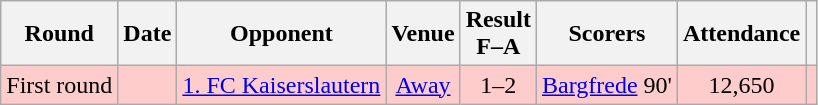<table class="wikitable sortable" style="text-align:center;">
<tr>
<th>Round</th>
<th>Date</th>
<th>Opponent</th>
<th>Venue</th>
<th>Result<br>F–A</th>
<th class=unsortable>Scorers</th>
<th>Attendance</th>
<th class=unsortable></th>
</tr>
<tr bgcolor="#ffcccc">
<td>First round</td>
<td></td>
<td><a href='#'>1. FC Kaiserslautern</a></td>
<td><a href='#'>Away</a></td>
<td>1–2</td>
<td><a href='#'>Bargfrede</a> 90'</td>
<td>12,650</td>
<td></td>
</tr>
</table>
